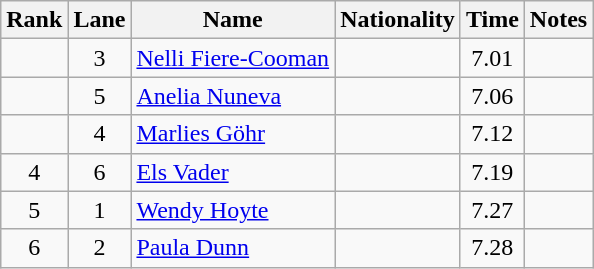<table class="wikitable sortable" style="text-align:center">
<tr>
<th>Rank</th>
<th>Lane</th>
<th>Name</th>
<th>Nationality</th>
<th>Time</th>
<th>Notes</th>
</tr>
<tr>
<td></td>
<td>3</td>
<td align="left"><a href='#'>Nelli Fiere-Cooman</a></td>
<td align=left></td>
<td>7.01</td>
<td></td>
</tr>
<tr>
<td></td>
<td>5</td>
<td align="left"><a href='#'>Anelia Nuneva</a></td>
<td align=left></td>
<td>7.06</td>
<td></td>
</tr>
<tr>
<td></td>
<td>4</td>
<td align="left"><a href='#'>Marlies Göhr</a></td>
<td align=left></td>
<td>7.12</td>
<td></td>
</tr>
<tr>
<td>4</td>
<td>6</td>
<td align="left"><a href='#'>Els Vader</a></td>
<td align=left></td>
<td>7.19</td>
<td></td>
</tr>
<tr>
<td>5</td>
<td>1</td>
<td align="left"><a href='#'>Wendy Hoyte</a></td>
<td align=left></td>
<td>7.27</td>
<td></td>
</tr>
<tr>
<td>6</td>
<td>2</td>
<td align="left"><a href='#'>Paula Dunn</a></td>
<td align=left></td>
<td>7.28</td>
<td></td>
</tr>
</table>
